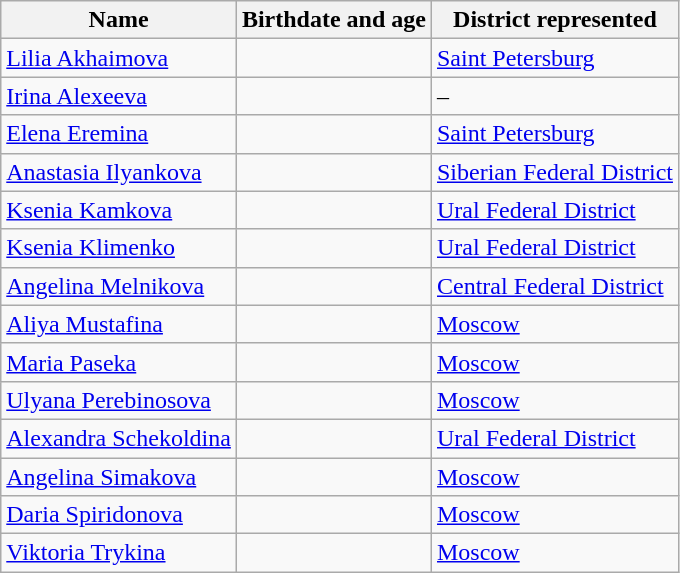<table class="wikitable">
<tr>
<th>Name</th>
<th>Birthdate and age</th>
<th>District represented</th>
</tr>
<tr>
<td><a href='#'>Lilia Akhaimova</a></td>
<td></td>
<td><a href='#'>Saint Petersburg</a></td>
</tr>
<tr>
<td><a href='#'>Irina Alexeeva</a></td>
<td></td>
<td>–</td>
</tr>
<tr>
<td><a href='#'>Elena Eremina</a></td>
<td></td>
<td><a href='#'>Saint Petersburg</a></td>
</tr>
<tr>
<td><a href='#'>Anastasia Ilyankova</a></td>
<td></td>
<td><a href='#'>Siberian Federal District</a></td>
</tr>
<tr>
<td><a href='#'>Ksenia Kamkova</a></td>
<td></td>
<td><a href='#'>Ural Federal District</a></td>
</tr>
<tr>
<td><a href='#'>Ksenia Klimenko</a></td>
<td></td>
<td><a href='#'>Ural Federal District</a></td>
</tr>
<tr>
<td><a href='#'>Angelina Melnikova</a></td>
<td></td>
<td><a href='#'>Central Federal District</a></td>
</tr>
<tr>
<td><a href='#'>Aliya Mustafina</a></td>
<td></td>
<td><a href='#'>Moscow</a></td>
</tr>
<tr>
<td><a href='#'>Maria Paseka</a></td>
<td></td>
<td><a href='#'>Moscow</a></td>
</tr>
<tr>
<td><a href='#'>Ulyana Perebinosova</a></td>
<td></td>
<td><a href='#'>Moscow</a></td>
</tr>
<tr>
<td><a href='#'>Alexandra Schekoldina</a></td>
<td></td>
<td><a href='#'>Ural Federal District</a></td>
</tr>
<tr>
<td><a href='#'>Angelina Simakova</a></td>
<td></td>
<td><a href='#'>Moscow</a></td>
</tr>
<tr>
<td><a href='#'>Daria Spiridonova</a></td>
<td></td>
<td><a href='#'>Moscow</a></td>
</tr>
<tr>
<td><a href='#'>Viktoria Trykina</a></td>
<td></td>
<td><a href='#'>Moscow</a></td>
</tr>
</table>
